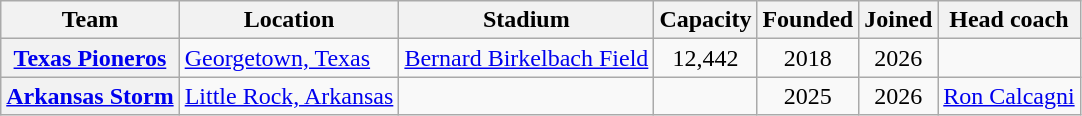<table class="wikitable sortable plainrowheaders" style="text-align:left">
<tr>
<th scope="col">Team</th>
<th scope="col">Location</th>
<th scope="col">Stadium</th>
<th scope="col">Capacity</th>
<th scope="col">Founded</th>
<th scope="col">Joined</th>
<th scope="col">Head coach</th>
</tr>
<tr>
<th scope="row"><a href='#'>Texas Pioneros</a></th>
<td><a href='#'>Georgetown, Texas</a></td>
<td><a href='#'>Bernard Birkelbach Field</a></td>
<td align=center>12,442</td>
<td align=center>2018</td>
<td align=center>2026</td>
<td></td>
</tr>
<tr>
<th scope="row"><a href='#'>Arkansas Storm</a></th>
<td><a href='#'>Little Rock, Arkansas</a></td>
<td></td>
<td align=center></td>
<td align=center>2025</td>
<td align=center>2026</td>
<td><a href='#'>Ron Calcagni</a></td>
</tr>
</table>
